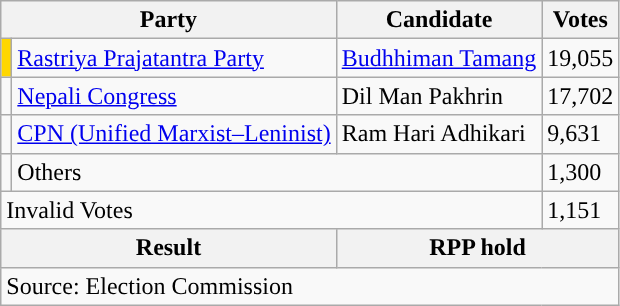<table class="wikitable">
<tr>
<th colspan="2">Party</th>
<th>Candidate</th>
<th>Votes</th>
</tr>
<tr>
<td style="background-color:gold"></td>
<td><a href='#'>Rastriya Prajatantra Party</a></td>
<td><a href='#'>Budhhiman Tamang</a></td>
<td>19,055</td>
</tr>
<tr>
<td style="background-color:"></td>
<td><a href='#'>Nepali Congress</a></td>
<td>Dil Man Pakhrin</td>
<td>17,702</td>
</tr>
<tr>
<td style="background-color:"></td>
<td><a href='#'>CPN (Unified Marxist–Leninist)</a></td>
<td>Ram Hari Adhikari</td>
<td>9,631</td>
</tr>
<tr>
<td></td>
<td colspan="2">Others</td>
<td>1,300</td>
</tr>
<tr>
<td colspan="3">Invalid Votes</td>
<td>1,151</td>
</tr>
<tr>
<th colspan="2">Result</th>
<th colspan="2">RPP hold</th>
</tr>
<tr>
<td colspan="4">Source: Election Commission</td>
</tr>
</table>
